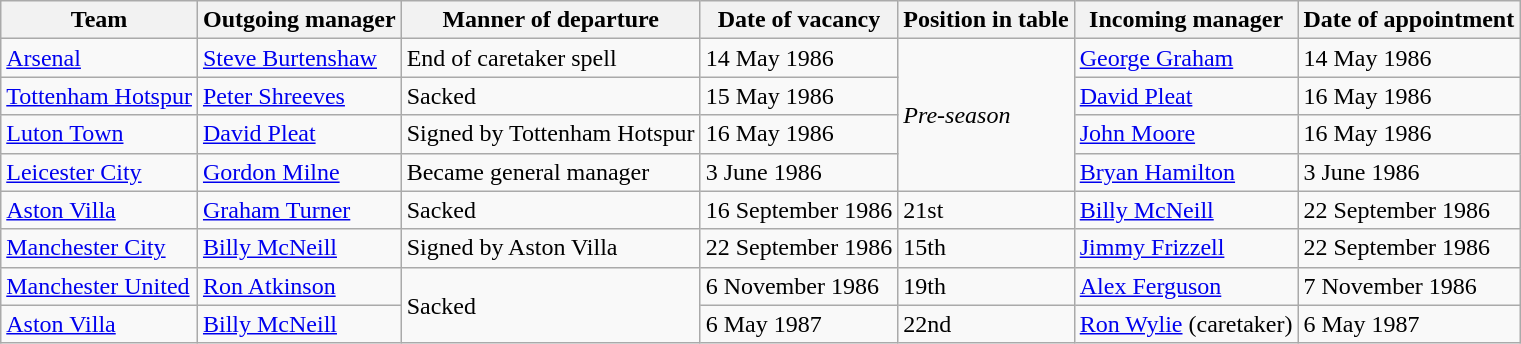<table class="wikitable">
<tr>
<th>Team</th>
<th>Outgoing manager</th>
<th>Manner of departure</th>
<th>Date of vacancy</th>
<th>Position in table</th>
<th>Incoming manager</th>
<th>Date of appointment</th>
</tr>
<tr>
<td><a href='#'>Arsenal</a></td>
<td> <a href='#'>Steve Burtenshaw</a></td>
<td>End of caretaker spell</td>
<td>14 May 1986</td>
<td Rowspan="4"><em>Pre-season</em></td>
<td> <a href='#'>George Graham</a></td>
<td>14 May 1986</td>
</tr>
<tr>
<td><a href='#'>Tottenham Hotspur</a></td>
<td> <a href='#'>Peter Shreeves</a></td>
<td>Sacked</td>
<td>15 May 1986</td>
<td> <a href='#'>David Pleat</a></td>
<td>16 May 1986</td>
</tr>
<tr>
<td><a href='#'>Luton Town</a></td>
<td> <a href='#'>David Pleat</a></td>
<td>Signed by Tottenham Hotspur</td>
<td>16 May 1986</td>
<td> <a href='#'>John Moore</a></td>
<td>16 May 1986</td>
</tr>
<tr>
<td><a href='#'>Leicester City</a></td>
<td> <a href='#'>Gordon Milne</a></td>
<td>Became general manager</td>
<td>3 June 1986</td>
<td> <a href='#'>Bryan Hamilton</a></td>
<td>3 June 1986</td>
</tr>
<tr>
<td><a href='#'>Aston Villa</a></td>
<td> <a href='#'>Graham Turner</a></td>
<td>Sacked</td>
<td>16 September 1986</td>
<td>21st</td>
<td> <a href='#'>Billy McNeill</a></td>
<td>22 September 1986</td>
</tr>
<tr>
<td><a href='#'>Manchester City</a></td>
<td> <a href='#'>Billy McNeill</a></td>
<td>Signed by Aston Villa</td>
<td>22 September 1986</td>
<td>15th</td>
<td> <a href='#'>Jimmy Frizzell</a></td>
<td>22 September 1986</td>
</tr>
<tr>
<td><a href='#'>Manchester United</a></td>
<td> <a href='#'>Ron Atkinson</a></td>
<td rowspan = "2">Sacked</td>
<td>6 November 1986</td>
<td>19th</td>
<td> <a href='#'>Alex Ferguson</a></td>
<td>7 November 1986</td>
</tr>
<tr>
<td><a href='#'>Aston Villa</a></td>
<td> <a href='#'>Billy McNeill</a></td>
<td>6 May 1987</td>
<td>22nd</td>
<td> <a href='#'>Ron Wylie</a> (caretaker)</td>
<td>6 May 1987</td>
</tr>
</table>
